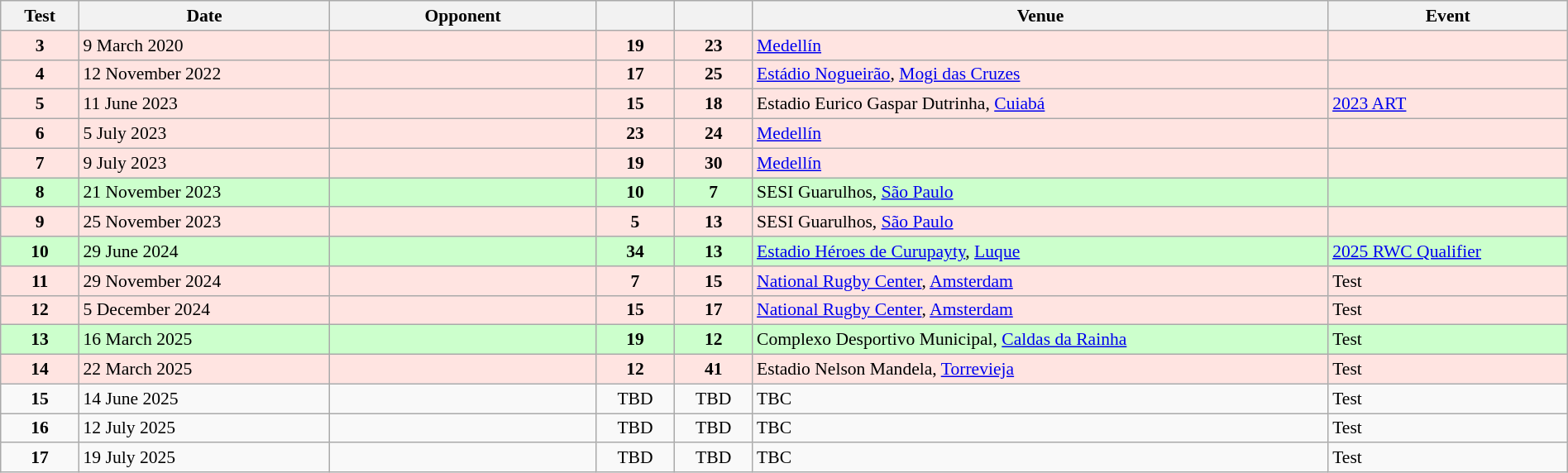<table class="wikitable sortable" style="width:100%; font-size:90%">
<tr>
<th style="width:5%">Test</th>
<th style="width:16%">Date</th>
<th style="width:17%">Opponent</th>
<th style="width:5%"></th>
<th style="width:5%"></th>
<th>Venue</th>
<th>Event</th>
</tr>
<tr bgcolor="FFE4E1">
<td align="center"><strong>3</strong></td>
<td>9 March 2020</td>
<td></td>
<td align="center"><strong>19</strong></td>
<td align="center"><strong>23</strong></td>
<td><a href='#'>Medellín</a></td>
<td></td>
</tr>
<tr bgcolor="FFE4E1">
<td align="center"><strong>4</strong></td>
<td>12 November 2022</td>
<td></td>
<td align="center"><strong>17</strong></td>
<td align="center"><strong>25</strong></td>
<td><a href='#'>Estádio Nogueirão</a>, <a href='#'>Mogi das Cruzes</a></td>
<td></td>
</tr>
<tr bgcolor="FFE4E1">
<td align="center"><strong>5</strong></td>
<td>11 June 2023</td>
<td></td>
<td align="center"><strong>15</strong></td>
<td align="center"><strong>18</strong></td>
<td>Estadio Eurico Gaspar Dutrinha, <a href='#'>Cuiabá</a></td>
<td><a href='#'>2023 ART</a></td>
</tr>
<tr bgcolor="FFE4E1">
<td align="center"><strong>6</strong></td>
<td>5 July 2023</td>
<td></td>
<td align="center"><strong>23</strong></td>
<td align="center"><strong>24</strong></td>
<td><a href='#'>Medellín</a></td>
<td></td>
</tr>
<tr bgcolor="FFE4E1">
<td align="center"><strong>7</strong></td>
<td>9 July 2023</td>
<td></td>
<td align="center"><strong>19</strong></td>
<td align="center"><strong>30</strong></td>
<td><a href='#'>Medellín</a></td>
<td></td>
</tr>
<tr bgcolor="#ccffcc">
<td align="center"><strong>8</strong></td>
<td>21 November 2023</td>
<td></td>
<td align="center"><strong>10</strong></td>
<td align="center"><strong>7</strong></td>
<td>SESI Guarulhos, <a href='#'>São Paulo</a></td>
<td></td>
</tr>
<tr bgcolor="FFE4E1">
<td align="center"><strong>9</strong></td>
<td>25 November 2023</td>
<td></td>
<td align="center"><strong>5</strong></td>
<td align="center"><strong>13</strong></td>
<td>SESI Guarulhos, <a href='#'>São Paulo</a></td>
<td></td>
</tr>
<tr bgcolor="#ccffcc">
<td align="center"><strong>10</strong></td>
<td>29 June 2024</td>
<td></td>
<td align="center"><strong>34</strong></td>
<td align="center"><strong>13</strong></td>
<td><a href='#'>Estadio Héroes de Curupayty</a>, <a href='#'>Luque</a></td>
<td><a href='#'>2025 RWC Qualifier</a></td>
</tr>
<tr bgcolor="FFE4E1">
<td align="center"><strong>11</strong></td>
<td>29 November 2024</td>
<td></td>
<td align="center"><strong>7</strong></td>
<td align="center"><strong>15</strong></td>
<td><a href='#'>National Rugby Center</a>, <a href='#'>Amsterdam</a></td>
<td>Test</td>
</tr>
<tr bgcolor="FFE4E1">
<td align="center"><strong>12</strong></td>
<td>5 December 2024</td>
<td></td>
<td align="center"><strong>15</strong></td>
<td align="center"><strong>17</strong></td>
<td><a href='#'>National Rugby Center</a>, <a href='#'>Amsterdam</a></td>
<td>Test</td>
</tr>
<tr bgcolor="#ccffcc">
<td align="center"><strong>13</strong></td>
<td>16 March 2025</td>
<td></td>
<td align="center"><strong>19</strong></td>
<td align="center"><strong>12</strong></td>
<td>Complexo Desportivo Municipal, <a href='#'>Caldas da Rainha</a></td>
<td>Test</td>
</tr>
<tr bgcolor="FFE4E1">
<td align="center"><strong>14</strong></td>
<td>22 March 2025</td>
<td></td>
<td align="center"><strong>12</strong></td>
<td align="center"><strong>41</strong></td>
<td>Estadio Nelson Mandela, <a href='#'>Torrevieja</a></td>
<td>Test</td>
</tr>
<tr>
<td align="center"><strong>15</strong></td>
<td>14 June 2025</td>
<td></td>
<td align="center">TBD</td>
<td align="center">TBD</td>
<td>TBC</td>
<td>Test</td>
</tr>
<tr>
<td align="center"><strong>16</strong></td>
<td>12 July 2025</td>
<td></td>
<td align="center">TBD</td>
<td align="center">TBD</td>
<td>TBC</td>
<td>Test</td>
</tr>
<tr>
<td align="center"><strong>17</strong></td>
<td>19 July 2025</td>
<td></td>
<td align="center">TBD</td>
<td align="center">TBD</td>
<td>TBC</td>
<td>Test</td>
</tr>
</table>
